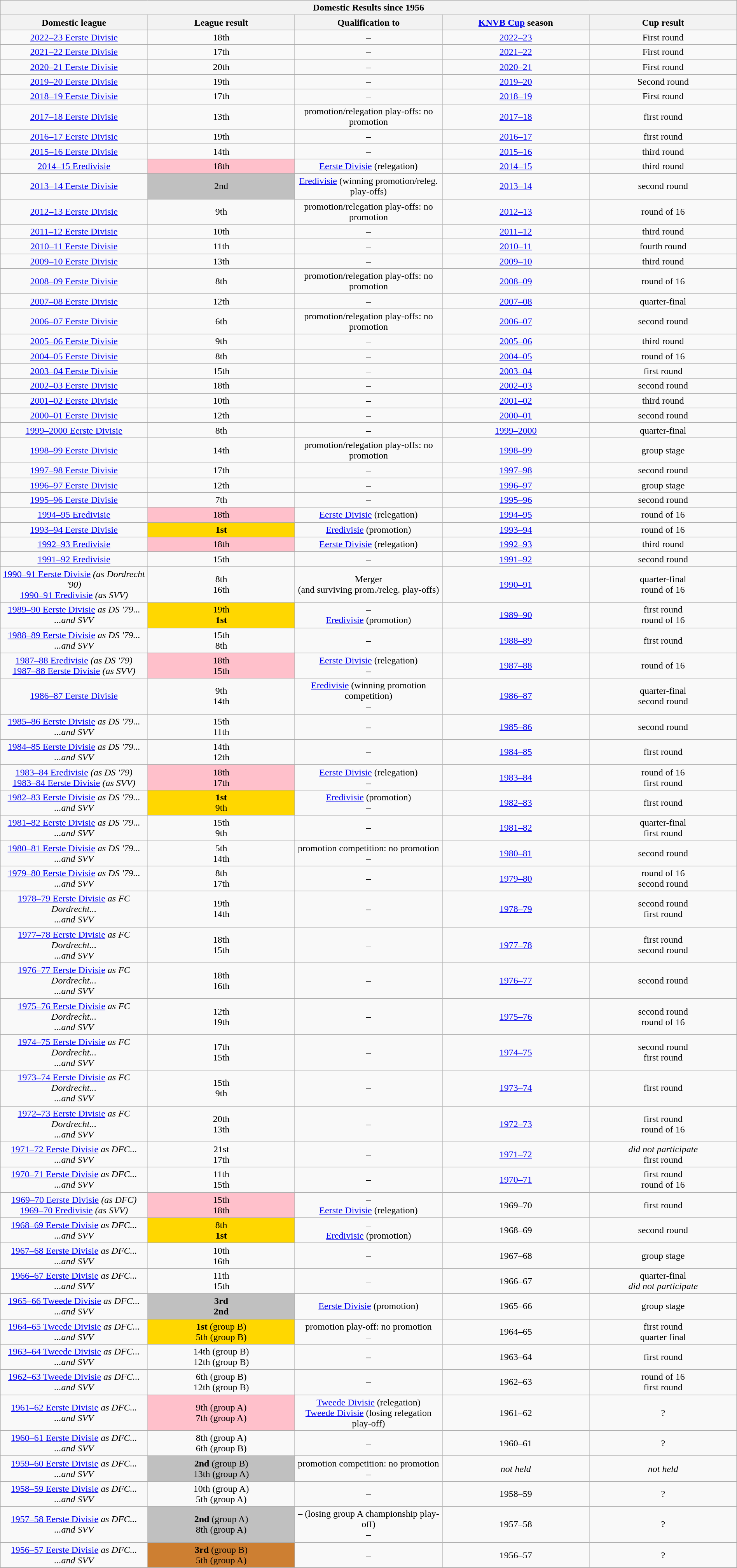<table class="wikitable collapsible collapsed" style="width: 100%; text-align: center;">
<tr>
<th colspan=5>Domestic Results since 1956</th>
</tr>
<tr>
<th width="20%">Domestic league</th>
<th width="20%">League result</th>
<th width="20%">Qualification to</th>
<th width="20%"><a href='#'>KNVB Cup</a> season</th>
<th width="20%">Cup result</th>
</tr>
<tr>
<td><a href='#'>2022–23 Eerste Divisie</a></td>
<td>18th</td>
<td>–</td>
<td><a href='#'>2022–23</a></td>
<td>First round</td>
</tr>
<tr>
<td><a href='#'>2021–22 Eerste Divisie</a></td>
<td>17th</td>
<td>–</td>
<td><a href='#'>2021–22</a></td>
<td>First round</td>
</tr>
<tr>
<td><a href='#'>2020–21 Eerste Divisie</a></td>
<td>20th</td>
<td>–</td>
<td><a href='#'>2020–21</a></td>
<td>First round</td>
</tr>
<tr>
<td><a href='#'>2019–20 Eerste Divisie</a></td>
<td>19th</td>
<td>–</td>
<td><a href='#'>2019–20</a></td>
<td>Second round</td>
</tr>
<tr>
<td><a href='#'>2018–19 Eerste Divisie</a></td>
<td>17th</td>
<td>–</td>
<td><a href='#'>2018–19</a></td>
<td>First round</td>
</tr>
<tr>
<td><a href='#'>2017–18 Eerste Divisie</a></td>
<td>13th</td>
<td>promotion/relegation play-offs: no promotion</td>
<td><a href='#'>2017–18</a></td>
<td>first round</td>
</tr>
<tr>
<td><a href='#'>2016–17 Eerste Divisie</a></td>
<td>19th</td>
<td>–</td>
<td><a href='#'>2016–17</a></td>
<td>first round</td>
</tr>
<tr>
<td><a href='#'>2015–16 Eerste Divisie</a></td>
<td>14th</td>
<td>–</td>
<td><a href='#'>2015–16</a></td>
<td>third round</td>
</tr>
<tr>
<td><a href='#'>2014–15 Eredivisie</a></td>
<td bgcolor="pink">18th</td>
<td><a href='#'>Eerste Divisie</a> (relegation)</td>
<td><a href='#'>2014–15</a></td>
<td>third round</td>
</tr>
<tr>
<td><a href='#'>2013–14 Eerste Divisie</a></td>
<td bgcolor="silver">2nd</td>
<td><a href='#'>Eredivisie</a> (winning promotion/releg. play-offs)</td>
<td><a href='#'>2013–14</a></td>
<td>second round</td>
</tr>
<tr>
<td><a href='#'>2012–13 Eerste Divisie</a></td>
<td>9th</td>
<td>promotion/relegation play-offs: no promotion</td>
<td><a href='#'>2012–13</a></td>
<td>round of 16</td>
</tr>
<tr>
<td><a href='#'>2011–12 Eerste Divisie</a></td>
<td>10th</td>
<td>–</td>
<td><a href='#'>2011–12</a></td>
<td>third round</td>
</tr>
<tr>
<td><a href='#'>2010–11 Eerste Divisie</a></td>
<td>11th</td>
<td>–</td>
<td><a href='#'>2010–11</a></td>
<td>fourth round</td>
</tr>
<tr>
<td><a href='#'>2009–10 Eerste Divisie</a></td>
<td>13th</td>
<td>–</td>
<td><a href='#'>2009–10</a></td>
<td>third round</td>
</tr>
<tr>
<td><a href='#'>2008–09 Eerste Divisie</a></td>
<td>8th</td>
<td>promotion/relegation play-offs: no promotion</td>
<td><a href='#'>2008–09</a></td>
<td>round of 16</td>
</tr>
<tr>
<td><a href='#'>2007–08 Eerste Divisie</a></td>
<td>12th</td>
<td>–</td>
<td><a href='#'>2007–08</a></td>
<td>quarter-final</td>
</tr>
<tr>
<td><a href='#'>2006–07 Eerste Divisie</a></td>
<td>6th</td>
<td>promotion/relegation play-offs: no promotion</td>
<td><a href='#'>2006–07</a></td>
<td>second round</td>
</tr>
<tr>
<td><a href='#'>2005–06 Eerste Divisie</a></td>
<td>9th</td>
<td>–</td>
<td><a href='#'>2005–06</a></td>
<td>third round</td>
</tr>
<tr>
<td><a href='#'>2004–05 Eerste Divisie</a></td>
<td>8th</td>
<td>–</td>
<td><a href='#'>2004–05</a></td>
<td>round of 16</td>
</tr>
<tr>
<td><a href='#'>2003–04 Eerste Divisie</a></td>
<td>15th</td>
<td>–</td>
<td><a href='#'>2003–04</a></td>
<td>first round</td>
</tr>
<tr>
<td><a href='#'>2002–03 Eerste Divisie</a></td>
<td>18th</td>
<td>–</td>
<td><a href='#'>2002–03</a></td>
<td>second round</td>
</tr>
<tr>
<td><a href='#'>2001–02 Eerste Divisie</a></td>
<td>10th</td>
<td>–</td>
<td><a href='#'>2001–02</a></td>
<td>third round</td>
</tr>
<tr>
<td><a href='#'>2000–01 Eerste Divisie</a></td>
<td>12th</td>
<td>–</td>
<td><a href='#'>2000–01</a></td>
<td>second round</td>
</tr>
<tr>
<td><a href='#'>1999–2000 Eerste Divisie</a></td>
<td>8th</td>
<td>–</td>
<td><a href='#'>1999–2000</a></td>
<td>quarter-final</td>
</tr>
<tr>
<td><a href='#'>1998–99 Eerste Divisie</a></td>
<td>14th</td>
<td>promotion/relegation play-offs: no promotion</td>
<td><a href='#'>1998–99</a></td>
<td>group stage</td>
</tr>
<tr>
<td><a href='#'>1997–98 Eerste Divisie</a></td>
<td>17th</td>
<td>–</td>
<td><a href='#'>1997–98</a></td>
<td>second round</td>
</tr>
<tr>
<td><a href='#'>1996–97 Eerste Divisie</a></td>
<td>12th</td>
<td>–</td>
<td><a href='#'>1996–97</a></td>
<td>group stage</td>
</tr>
<tr>
<td><a href='#'>1995–96 Eerste Divisie</a></td>
<td>7th</td>
<td>–</td>
<td><a href='#'>1995–96</a></td>
<td>second round</td>
</tr>
<tr>
<td><a href='#'>1994–95 Eredivisie</a></td>
<td style="background: pink">18th</td>
<td><a href='#'>Eerste Divisie</a> (relegation)</td>
<td><a href='#'>1994–95</a></td>
<td>round of 16</td>
</tr>
<tr>
<td><a href='#'>1993–94 Eerste Divisie</a></td>
<td style="background: gold"><strong>1st</strong></td>
<td><a href='#'>Eredivisie</a> (promotion)</td>
<td><a href='#'>1993–94</a></td>
<td>round of 16</td>
</tr>
<tr>
<td><a href='#'>1992–93 Eredivisie</a></td>
<td style="background: pink">18th</td>
<td><a href='#'>Eerste Divisie</a> (relegation)</td>
<td><a href='#'>1992–93</a></td>
<td>third round</td>
</tr>
<tr>
<td><a href='#'>1991–92 Eredivisie</a></td>
<td>15th</td>
<td>–</td>
<td><a href='#'>1991–92</a></td>
<td>second round</td>
</tr>
<tr>
<td><a href='#'>1990–91 Eerste Divisie</a> <em>(as Dordrecht '90)</em> <br> <a href='#'>1990–91 Eredivisie</a> <em>(as SVV)</em></td>
<td>8th <br> 16th</td>
<td>Merger <br> (and surviving prom./releg. play-offs)</td>
<td><a href='#'>1990–91</a></td>
<td>quarter-final <br> round of 16</td>
</tr>
<tr>
<td><a href='#'>1989–90 Eerste Divisie</a> <em>as DS '79... <br> ...and SVV</em></td>
<td style="background: gold">19th <br> <strong>1st</strong></td>
<td>– <br> <a href='#'>Eredivisie</a> (promotion)</td>
<td><a href='#'>1989–90</a></td>
<td>first round <br> round of 16</td>
</tr>
<tr>
<td><a href='#'>1988–89 Eerste Divisie</a> <em>as DS '79... <br> ...and SVV</em></td>
<td>15th <br> 8th</td>
<td>–</td>
<td><a href='#'>1988–89</a></td>
<td>first round</td>
</tr>
<tr>
<td><a href='#'>1987–88 Eredivisie</a> <em>(as DS '79)</em> <br> <a href='#'>1987–88 Eerste Divisie</a> <em>(as SVV)</em></td>
<td style="background: pink">18th <br> 15th</td>
<td><a href='#'>Eerste Divisie</a> (relegation) <br> –</td>
<td><a href='#'>1987–88</a></td>
<td>round of 16</td>
</tr>
<tr>
<td><a href='#'>1986–87 Eerste Divisie</a></td>
<td>9th <br> 14th</td>
<td><a href='#'>Eredivisie</a> (winning promotion competition) <br> –</td>
<td><a href='#'>1986–87</a></td>
<td>quarter-final <br> second round</td>
</tr>
<tr>
<td><a href='#'>1985–86 Eerste Divisie</a> <em>as DS '79... <br> ...and SVV</em></td>
<td>15th <br> 11th</td>
<td>–</td>
<td><a href='#'>1985–86</a></td>
<td>second round</td>
</tr>
<tr>
<td><a href='#'>1984–85 Eerste Divisie</a> <em>as DS '79... <br> ...and SVV</em></td>
<td>14th <br> 12th</td>
<td>–</td>
<td><a href='#'>1984–85</a></td>
<td>first round</td>
</tr>
<tr>
<td><a href='#'>1983–84 Eredivisie</a> <em>(as DS '79)</em> <br> <a href='#'>1983–84 Eerste Divisie</a> <em>(as SVV)</em></td>
<td style="background: pink">18th <br> 17th</td>
<td><a href='#'>Eerste Divisie</a> (relegation) <br> –</td>
<td><a href='#'>1983–84</a></td>
<td>round of 16 <br> first round</td>
</tr>
<tr>
<td><a href='#'>1982–83 Eerste Divisie</a> <em>as DS '79... <br> ...and SVV</em></td>
<td style="background: gold"><strong>1st</strong> <br> 9th</td>
<td><a href='#'>Eredivisie</a> (promotion) <br> –</td>
<td><a href='#'>1982–83</a></td>
<td>first round</td>
</tr>
<tr>
<td><a href='#'>1981–82 Eerste Divisie</a> <em>as DS '79... <br> ...and SVV</em></td>
<td>15th <br> 9th</td>
<td>–</td>
<td><a href='#'>1981–82</a></td>
<td>quarter-final <br> first round</td>
</tr>
<tr>
<td><a href='#'>1980–81 Eerste Divisie</a> <em>as DS '79... <br> ...and SVV</em></td>
<td>5th <br> 14th</td>
<td>promotion competition: no promotion <br> –</td>
<td><a href='#'>1980–81</a></td>
<td>second round</td>
</tr>
<tr>
<td><a href='#'>1979–80 Eerste Divisie</a> <em>as DS '79... <br> ...and SVV</em></td>
<td>8th <br> 17th</td>
<td>–</td>
<td><a href='#'>1979–80</a></td>
<td>round of 16 <br> second round</td>
</tr>
<tr>
<td><a href='#'>1978–79 Eerste Divisie</a> <em>as FC Dordrecht... <br> ...and SVV</em></td>
<td>19th <br> 14th</td>
<td>–</td>
<td><a href='#'>1978–79</a></td>
<td>second round <br> first round</td>
</tr>
<tr>
<td><a href='#'>1977–78 Eerste Divisie</a> <em>as FC Dordrecht... <br> ...and SVV</em></td>
<td>18th <br> 15th</td>
<td>–</td>
<td><a href='#'>1977–78</a></td>
<td>first round <br> second round</td>
</tr>
<tr>
<td><a href='#'>1976–77 Eerste Divisie</a> <em>as FC Dordrecht... <br> ...and SVV</em></td>
<td>18th <br> 16th</td>
<td>–</td>
<td><a href='#'>1976–77</a></td>
<td>second round</td>
</tr>
<tr>
<td><a href='#'>1975–76 Eerste Divisie</a> <em>as FC Dordrecht... <br> ...and SVV</em></td>
<td>12th <br> 19th</td>
<td>–</td>
<td><a href='#'>1975–76</a></td>
<td>second round <br> round of 16</td>
</tr>
<tr>
<td><a href='#'>1974–75 Eerste Divisie</a> <em>as FC Dordrecht... <br> ...and SVV</em></td>
<td>17th <br> 15th</td>
<td>–</td>
<td><a href='#'>1974–75</a></td>
<td>second round <br> first round</td>
</tr>
<tr>
<td><a href='#'>1973–74 Eerste Divisie</a> <em>as FC Dordrecht... <br> ...and SVV</em></td>
<td>15th <br> 9th</td>
<td>–</td>
<td><a href='#'>1973–74</a></td>
<td>first round</td>
</tr>
<tr>
<td><a href='#'>1972–73 Eerste Divisie</a> <em>as FC Dordrecht... <br> ...and SVV</em></td>
<td>20th <br> 13th</td>
<td>–</td>
<td><a href='#'>1972–73</a></td>
<td>first round <br> round of 16</td>
</tr>
<tr>
<td><a href='#'>1971–72 Eerste Divisie</a> <em>as DFC... <br> ...and SVV</em></td>
<td>21st <br> 17th</td>
<td>–</td>
<td><a href='#'>1971–72</a></td>
<td><em>did not participate</em> <br> first round</td>
</tr>
<tr>
<td><a href='#'>1970–71 Eerste Divisie</a> <em>as DFC... <br> ...and SVV</em></td>
<td>11th <br> 15th</td>
<td>–</td>
<td><a href='#'>1970–71</a></td>
<td>first round <br> round of 16</td>
</tr>
<tr>
<td><a href='#'>1969–70 Eerste Divisie</a> <em>(as DFC)</em> <br> <a href='#'>1969–70 Eredivisie</a> <em>(as SVV)</em></td>
<td style="background: pink">15th <br> 18th</td>
<td>– <br> <a href='#'>Eerste Divisie</a> (relegation)</td>
<td>1969–70</td>
<td>first round </td>
</tr>
<tr>
<td><a href='#'>1968–69 Eerste Divisie</a> <em>as DFC... <br> ...and SVV</em></td>
<td style="background: gold">8th <br> <strong>1st</strong></td>
<td>– <br> <a href='#'>Eredivisie</a> (promotion)</td>
<td>1968–69</td>
<td>second round </td>
</tr>
<tr>
<td><a href='#'>1967–68 Eerste Divisie</a> <em>as DFC... <br> ...and SVV</em></td>
<td>10th <br> 16th</td>
<td>–</td>
<td>1967–68</td>
<td>group stage </td>
</tr>
<tr>
<td><a href='#'>1966–67 Eerste Divisie</a> <em>as DFC... <br> ...and SVV</em></td>
<td>11th <br> 15th</td>
<td>–</td>
<td>1966–67</td>
<td>quarter-final  <br> <em>did not participate</em> </td>
</tr>
<tr>
<td><a href='#'>1965–66 Tweede Divisie</a> <em>as DFC... <br> ...and SVV</em></td>
<td style="background: silver"><strong>3rd</strong> <br> <strong>2nd</strong></td>
<td><a href='#'>Eerste Divisie</a> (promotion)</td>
<td>1965–66</td>
<td>group stage </td>
</tr>
<tr>
<td><a href='#'>1964–65 Tweede Divisie</a> <em>as DFC... <br> ...and SVV</em></td>
<td style="background: gold"><strong>1st</strong> (group B) <br> 5th (group B)</td>
<td>promotion play-off: no promotion <br> –</td>
<td>1964–65</td>
<td>first round  <br> quarter final </td>
</tr>
<tr>
<td><a href='#'>1963–64 Tweede Divisie</a> <em>as DFC... <br> ...and SVV</em></td>
<td>14th (group B) <br> 12th (group B)</td>
<td>–</td>
<td>1963–64</td>
<td>first round </td>
</tr>
<tr>
<td><a href='#'>1962–63 Tweede Divisie</a> <em>as DFC... <br> ...and SVV</em></td>
<td>6th (group B) <br> 12th (group B)</td>
<td>–</td>
<td>1962–63</td>
<td>round of 16  <br> first round </td>
</tr>
<tr>
<td><a href='#'>1961–62 Eerste Divisie</a> <em>as DFC... <br> ...and SVV</em></td>
<td style="background: pink">9th (group A) <br> 7th (group A)</td>
<td><a href='#'>Tweede Divisie</a> (relegation) <br> <a href='#'>Tweede Divisie</a> (losing relegation play-off)</td>
<td>1961–62</td>
<td>? </td>
</tr>
<tr>
<td><a href='#'>1960–61 Eerste Divisie</a> <em>as DFC... <br> ...and SVV</em></td>
<td>8th (group A) <br> 6th (group B)</td>
<td>–</td>
<td>1960–61</td>
<td>? </td>
</tr>
<tr>
<td><a href='#'>1959–60 Eerste Divisie</a> <em>as DFC... <br> ...and SVV</em></td>
<td style="background: silver"><strong>2nd</strong> (group B) <br> 13th (group A)</td>
<td>promotion competition: no promotion <br> –</td>
<td><em>not held</em></td>
<td><em>not held</em></td>
</tr>
<tr>
<td><a href='#'>1958–59 Eerste Divisie</a> <em>as DFC... <br> ...and SVV</em></td>
<td>10th (group A) <br> 5th (group A)</td>
<td>–</td>
<td>1958–59</td>
<td>? </td>
</tr>
<tr>
<td><a href='#'>1957–58 Eerste Divisie</a> <em>as DFC... <br> ...and SVV</em></td>
<td style="background: silver"><strong>2nd</strong> (group A) <br> 8th (group A)</td>
<td>– (losing group A championship play-off) <br> –</td>
<td>1957–58</td>
<td>? </td>
</tr>
<tr>
<td><a href='#'>1956–57 Eerste Divisie</a> <em>as DFC... <br> ...and SVV</em></td>
<td style="background: #CD7F32"><strong>3rd</strong> (group B) <br> 5th (group A)</td>
<td>–</td>
<td>1956–57</td>
<td>? </td>
</tr>
<tr>
</tr>
</table>
